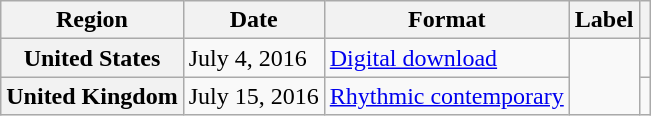<table class="wikitable plainrowheaders">
<tr>
<th scope="col">Region</th>
<th scope="col">Date</th>
<th scope="col">Format</th>
<th scope="col">Label</th>
<th scope="col"></th>
</tr>
<tr>
<th scope="row">United States</th>
<td>July 4, 2016</td>
<td><a href='#'>Digital download</a></td>
<td rowspan="2"></td>
<td><br></td>
</tr>
<tr>
<th scope="row">United Kingdom</th>
<td>July 15, 2016</td>
<td><a href='#'>Rhythmic contemporary</a></td>
<td></td>
</tr>
</table>
